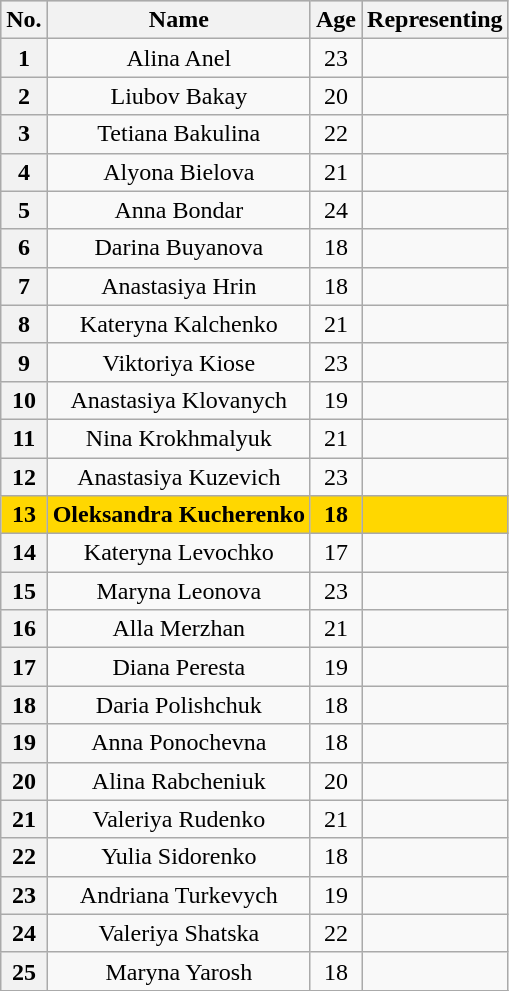<table class="sortable wikitable">
<tr style="background:#ccc;">
<th>No.</th>
<th>Name</th>
<th>Age</th>
<th>Representing</th>
</tr>
<tr>
<th>1</th>
<td align=center>Alina Anel</td>
<td align=center>23</td>
<td><strong></strong></td>
</tr>
<tr>
<th>2</th>
<td align=center>Liubov Bakay</td>
<td align=center>20</td>
<td><strong></strong></td>
</tr>
<tr>
<th>3</th>
<td align=center>Tetiana Bakulina</td>
<td align=center>22</td>
<td><strong></strong></td>
</tr>
<tr>
<th>4</th>
<td align=center>Alyona Bielova</td>
<td align=center>21</td>
<td><strong></strong></td>
</tr>
<tr>
<th>5</th>
<td align=center>Anna Bondar</td>
<td align=center>24</td>
<td><strong></strong></td>
</tr>
<tr>
<th>6</th>
<td align=center>Darina Buyanova</td>
<td align=center>18</td>
<td><strong></strong></td>
</tr>
<tr>
<th>7</th>
<td align=center>Anastasiya Hrin</td>
<td align=center>18</td>
<td><strong></strong></td>
</tr>
<tr>
<th>8</th>
<td align=center>Kateryna Kalchenko</td>
<td align=center>21</td>
<td><strong></strong></td>
</tr>
<tr>
<th>9</th>
<td align=center>Viktoriya Kiose</td>
<td align=center>23</td>
<td><strong></strong></td>
</tr>
<tr>
<th>10</th>
<td align=center>Anastasiya Klovanych</td>
<td align=center>19</td>
<td><strong></strong></td>
</tr>
<tr>
<th>11</th>
<td align=center>Nina Krokhmalyuk</td>
<td align=center>21</td>
<td><strong></strong></td>
</tr>
<tr>
<th>12</th>
<td align=center>Anastasiya Kuzevich</td>
<td align=center>23</td>
<td><strong></strong></td>
</tr>
<tr>
<th scope="row" style="text-align:center; font-weight:bold; background:gold">13</th>
<td style="text-align:center; background:gold;"><strong>Oleksandra Kucherenko</strong></td>
<td style="text-align:center; background:gold;"><strong>18</strong></td>
<td style="text-align:left; background:gold;"><strong></strong></td>
</tr>
<tr>
<th>14</th>
<td align=center>Kateryna Levochko</td>
<td align=center>17</td>
<td><strong></strong></td>
</tr>
<tr>
<th>15</th>
<td align=center>Maryna Leonova</td>
<td align=center>23</td>
<td><strong></strong></td>
</tr>
<tr>
<th>16</th>
<td align=center>Alla Merzhan</td>
<td align=center>21</td>
<td><strong></strong></td>
</tr>
<tr>
<th>17</th>
<td align=center>Diana Peresta</td>
<td align=center>19</td>
<td><strong></strong></td>
</tr>
<tr>
<th>18</th>
<td align=center>Daria Polishchuk</td>
<td align=center>18</td>
<td><strong></strong></td>
</tr>
<tr>
<th>19</th>
<td align=center>Anna Ponochevna</td>
<td align=center>18</td>
<td><strong></strong></td>
</tr>
<tr>
<th>20</th>
<td align=center>Alina Rabcheniuk</td>
<td align=center>20</td>
<td><strong></strong></td>
</tr>
<tr>
<th>21</th>
<td align=center>Valeriya Rudenko</td>
<td align=center>21</td>
<td><strong></strong></td>
</tr>
<tr>
<th>22</th>
<td align=center>Yulia Sidorenko</td>
<td align=center>18</td>
<td><strong></strong></td>
</tr>
<tr>
<th>23</th>
<td align=center>Andriana Turkevych</td>
<td align=center>19</td>
<td><strong></strong></td>
</tr>
<tr>
<th>24</th>
<td align=center>Valeriya Shatska</td>
<td align=center>22</td>
<td><strong></strong></td>
</tr>
<tr>
<th>25</th>
<td align=center>Maryna Yarosh</td>
<td align=center>18</td>
<td><strong></strong></td>
</tr>
<tr>
</tr>
</table>
